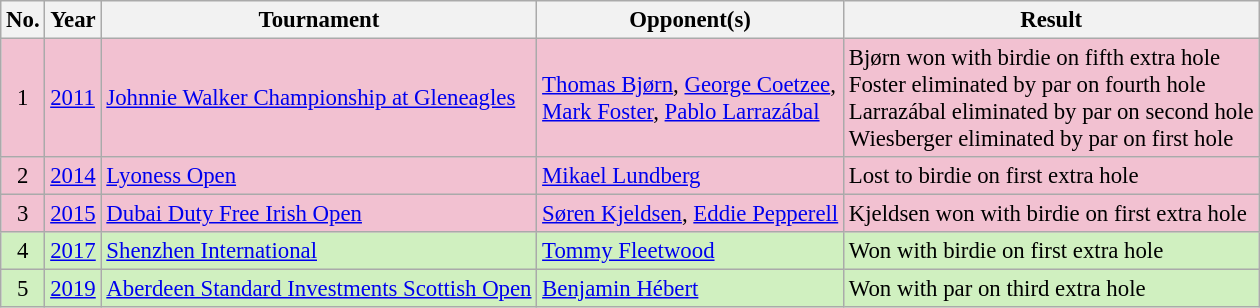<table class="wikitable" style="font-size:95%;">
<tr>
<th>No.</th>
<th>Year</th>
<th>Tournament</th>
<th>Opponent(s)</th>
<th>Result</th>
</tr>
<tr style="background:#F2C1D1;">
<td align=center>1</td>
<td><a href='#'>2011</a></td>
<td><a href='#'>Johnnie Walker Championship at Gleneagles</a></td>
<td> <a href='#'>Thomas Bjørn</a>,  <a href='#'>George Coetzee</a>,<br> <a href='#'>Mark Foster</a>,  <a href='#'>Pablo Larrazábal</a></td>
<td>Bjørn won with birdie on fifth extra hole<br>Foster eliminated by par on fourth hole<br>Larrazábal eliminated by par on second hole<br>Wiesberger eliminated by par on first hole</td>
</tr>
<tr style="background:#F2C1D1;">
<td align=center>2</td>
<td><a href='#'>2014</a></td>
<td><a href='#'>Lyoness Open</a></td>
<td> <a href='#'>Mikael Lundberg</a></td>
<td>Lost to birdie on first extra hole</td>
</tr>
<tr style="background:#F2C1D1;">
<td align=center>3</td>
<td><a href='#'>2015</a></td>
<td><a href='#'>Dubai Duty Free Irish Open</a></td>
<td> <a href='#'>Søren Kjeldsen</a>,  <a href='#'>Eddie Pepperell</a></td>
<td>Kjeldsen won with birdie on first extra hole</td>
</tr>
<tr style="background:#D0F0C0;">
<td align=center>4</td>
<td><a href='#'>2017</a></td>
<td><a href='#'>Shenzhen International</a></td>
<td> <a href='#'>Tommy Fleetwood</a></td>
<td>Won with birdie on first extra hole</td>
</tr>
<tr style="background:#D0F0C0;">
<td align=center>5</td>
<td><a href='#'>2019</a></td>
<td><a href='#'>Aberdeen Standard Investments Scottish Open</a></td>
<td> <a href='#'>Benjamin Hébert</a></td>
<td>Won with par on third extra hole</td>
</tr>
</table>
